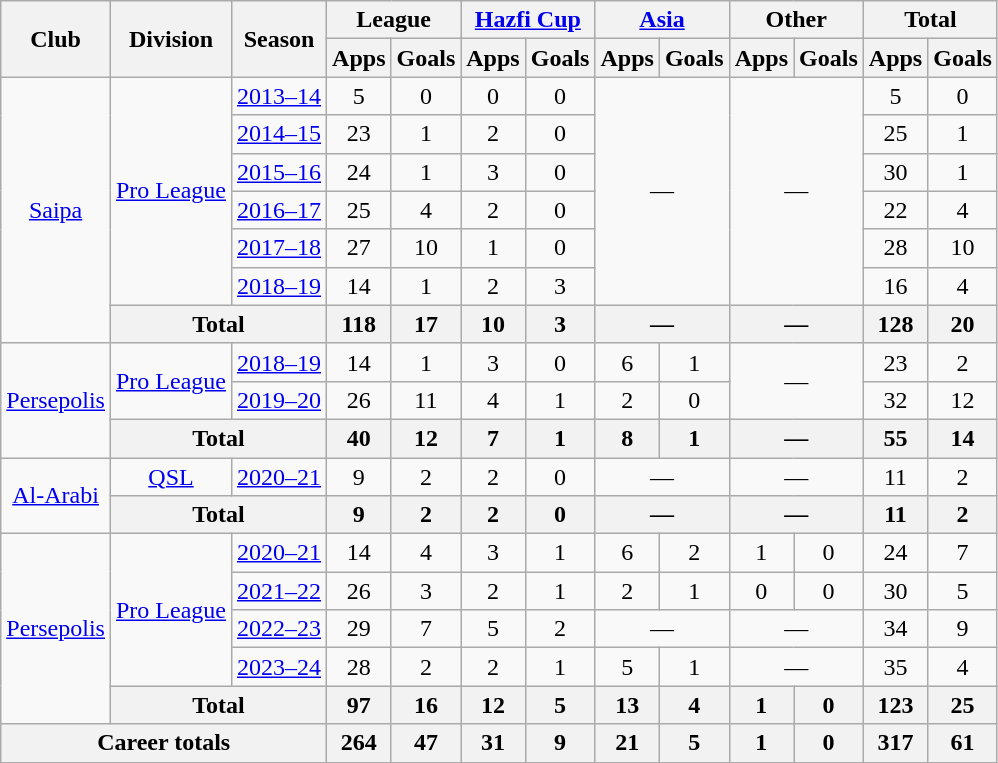<table class="wikitable" style="text-align: center;">
<tr>
<th rowspan="2">Club</th>
<th rowspan="2">Division</th>
<th rowspan="2">Season</th>
<th colspan="2">League</th>
<th colspan="2"><a href='#'>Hazfi Cup</a></th>
<th colspan="2"><a href='#'>Asia</a></th>
<th colspan="2">Other</th>
<th colspan="2">Total</th>
</tr>
<tr>
<th>Apps</th>
<th>Goals</th>
<th>Apps</th>
<th>Goals</th>
<th>Apps</th>
<th>Goals</th>
<th>Apps</th>
<th>Goals</th>
<th>Apps</th>
<th>Goals</th>
</tr>
<tr>
<td rowspan="7"><a href='#'>Saipa</a></td>
<td rowspan="6"><a href='#'>Pro League</a></td>
<td><a href='#'>2013–14</a></td>
<td>5</td>
<td>0</td>
<td>0</td>
<td>0</td>
<td colspan="2" rowspan="6">—</td>
<td colspan="2" rowspan="6">—</td>
<td>5</td>
<td>0</td>
</tr>
<tr>
<td><a href='#'>2014–15</a></td>
<td>23</td>
<td>1</td>
<td>2</td>
<td>0</td>
<td>25</td>
<td>1</td>
</tr>
<tr>
<td><a href='#'>2015–16</a></td>
<td>24</td>
<td>1</td>
<td>3</td>
<td>0</td>
<td>30</td>
<td>1</td>
</tr>
<tr>
<td><a href='#'>2016–17</a></td>
<td>25</td>
<td>4</td>
<td>2</td>
<td>0</td>
<td>22</td>
<td>4</td>
</tr>
<tr>
<td><a href='#'>2017–18</a></td>
<td>27</td>
<td>10</td>
<td>1</td>
<td>0</td>
<td>28</td>
<td>10</td>
</tr>
<tr>
<td><a href='#'>2018–19</a></td>
<td>14</td>
<td>1</td>
<td>2</td>
<td>3</td>
<td>16</td>
<td>4</td>
</tr>
<tr>
<th colspan=2>Total</th>
<th>118</th>
<th>17</th>
<th>10</th>
<th>3</th>
<th colspan=2>—</th>
<th colspan="2">—</th>
<th>128</th>
<th>20</th>
</tr>
<tr>
<td rowspan="3"><a href='#'>Persepolis</a></td>
<td rowspan="2"><a href='#'>Pro League</a></td>
<td><a href='#'>2018–19</a></td>
<td>14</td>
<td>1</td>
<td>3</td>
<td>0</td>
<td>6</td>
<td>1</td>
<td colspan="2" rowspan="2">—</td>
<td>23</td>
<td>2</td>
</tr>
<tr>
<td><a href='#'>2019–20</a></td>
<td>26</td>
<td>11</td>
<td>4</td>
<td>1</td>
<td>2</td>
<td>0</td>
<td>32</td>
<td>12</td>
</tr>
<tr>
<th colspan=2>Total</th>
<th>40</th>
<th>12</th>
<th>7</th>
<th>1</th>
<th>8</th>
<th>1</th>
<th colspan="2">—</th>
<th>55</th>
<th>14</th>
</tr>
<tr>
<td rowspan="2"><a href='#'>Al-Arabi</a></td>
<td rowspan="1"><a href='#'>QSL</a></td>
<td><a href='#'>2020–21</a></td>
<td>9</td>
<td>2</td>
<td>2</td>
<td>0</td>
<td colspan=2>—</td>
<td colspan="2">—</td>
<td>11</td>
<td>2</td>
</tr>
<tr>
<th colspan=2>Total</th>
<th>9</th>
<th>2</th>
<th>2</th>
<th>0</th>
<th colspan=2>—</th>
<th colspan="2">—</th>
<th>11</th>
<th>2</th>
</tr>
<tr>
<td rowspan="5"><a href='#'>Persepolis</a></td>
<td rowspan="4"><a href='#'>Pro League</a></td>
<td><a href='#'>2020–21</a></td>
<td>14</td>
<td>4</td>
<td>3</td>
<td>1</td>
<td>6</td>
<td>2</td>
<td>1</td>
<td>0</td>
<td>24</td>
<td>7</td>
</tr>
<tr>
<td><a href='#'>2021–22</a></td>
<td>26</td>
<td>3</td>
<td>2</td>
<td>1</td>
<td>2</td>
<td>1</td>
<td>0</td>
<td>0</td>
<td>30</td>
<td>5</td>
</tr>
<tr>
<td><a href='#'>2022–23</a></td>
<td>29</td>
<td>7</td>
<td>5</td>
<td>2</td>
<td colspan=2>—</td>
<td colspan=2>—</td>
<td>34</td>
<td>9</td>
</tr>
<tr>
<td><a href='#'>2023–24</a></td>
<td>28</td>
<td>2</td>
<td>2</td>
<td>1</td>
<td>5</td>
<td>1</td>
<td colspan="2">—</td>
<td>35</td>
<td>4</td>
</tr>
<tr>
<th colspan="2">Total</th>
<th>97</th>
<th>16</th>
<th>12</th>
<th>5</th>
<th>13</th>
<th>4</th>
<th>1</th>
<th>0</th>
<th>123</th>
<th>25</th>
</tr>
<tr>
<th colspan="3">Career totals</th>
<th>264</th>
<th>47</th>
<th>31</th>
<th>9</th>
<th>21</th>
<th>5</th>
<th>1</th>
<th>0</th>
<th>317</th>
<th>61</th>
</tr>
</table>
